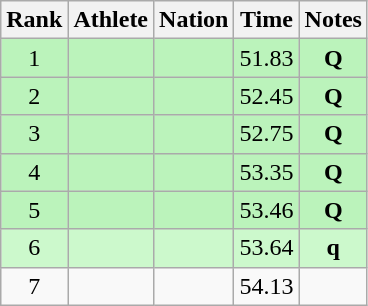<table class="wikitable sortable" style="text-align:center">
<tr>
<th>Rank</th>
<th>Athlete</th>
<th>Nation</th>
<th>Time</th>
<th>Notes</th>
</tr>
<tr bgcolor=#bbf3bb>
<td>1</td>
<td align=left></td>
<td align=left></td>
<td>51.83</td>
<td><strong>Q</strong></td>
</tr>
<tr bgcolor=#bbf3bb>
<td>2</td>
<td align=left></td>
<td align=left></td>
<td>52.45</td>
<td><strong>Q</strong></td>
</tr>
<tr bgcolor=#bbf3bb>
<td>3</td>
<td align=left></td>
<td align=left></td>
<td>52.75</td>
<td><strong>Q</strong></td>
</tr>
<tr bgcolor=#bbf3bb>
<td>4</td>
<td align=left></td>
<td align=left></td>
<td>53.35</td>
<td><strong>Q</strong></td>
</tr>
<tr bgcolor=#bbf3bb>
<td>5</td>
<td align=left></td>
<td align=left></td>
<td>53.46</td>
<td><strong>Q</strong></td>
</tr>
<tr bgcolor=#ccf9cc>
<td>6</td>
<td align=left></td>
<td align=left></td>
<td>53.64</td>
<td><strong>q</strong></td>
</tr>
<tr>
<td>7</td>
<td align=left></td>
<td align=left></td>
<td>54.13</td>
<td></td>
</tr>
</table>
